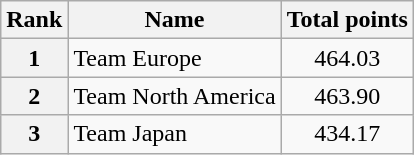<table class="wikitable sortable">
<tr>
<th>Rank</th>
<th>Name</th>
<th>Total points</th>
</tr>
<tr>
<th>1</th>
<td>Team Europe</td>
<td align="center">464.03</td>
</tr>
<tr>
<th>2</th>
<td>Team North America</td>
<td align="center">463.90</td>
</tr>
<tr>
<th>3</th>
<td>Team Japan</td>
<td align="center">434.17</td>
</tr>
</table>
